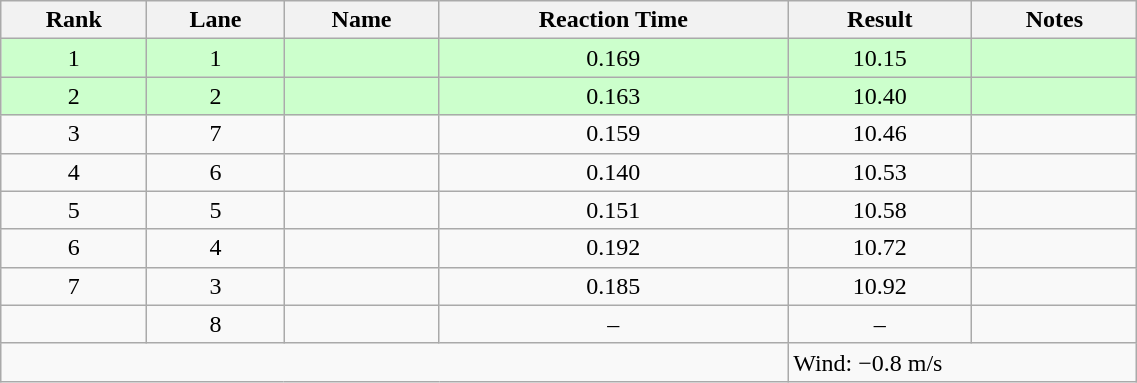<table class="wikitable" style="text-align:center;width: 60%">
<tr>
<th>Rank</th>
<th>Lane</th>
<th>Name</th>
<th>Reaction Time</th>
<th>Result</th>
<th>Notes</th>
</tr>
<tr bgcolor=ccffcc>
<td>1</td>
<td>1</td>
<td align="left"></td>
<td>0.169</td>
<td>10.15</td>
<td></td>
</tr>
<tr bgcolor=ccffcc>
<td>2</td>
<td>2</td>
<td align="left"></td>
<td>0.163</td>
<td>10.40</td>
<td></td>
</tr>
<tr>
<td>3</td>
<td>7</td>
<td align="left"></td>
<td>0.159</td>
<td>10.46</td>
<td></td>
</tr>
<tr>
<td>4</td>
<td>6</td>
<td align="left"></td>
<td>0.140</td>
<td>10.53</td>
<td></td>
</tr>
<tr>
<td>5</td>
<td>5</td>
<td align="left"></td>
<td>0.151</td>
<td>10.58</td>
<td></td>
</tr>
<tr>
<td>6</td>
<td>4</td>
<td align="left"></td>
<td>0.192</td>
<td>10.72</td>
<td></td>
</tr>
<tr>
<td>7</td>
<td>3</td>
<td align="left"></td>
<td>0.185</td>
<td>10.92</td>
<td></td>
</tr>
<tr>
<td></td>
<td>8</td>
<td align="left"></td>
<td>–</td>
<td>–</td>
<td></td>
</tr>
<tr class="sortbottom">
<td colspan=4></td>
<td colspan="2" style="text-align:left;">Wind: −0.8 m/s</td>
</tr>
</table>
